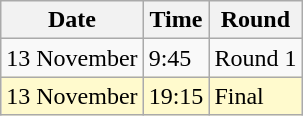<table class="wikitable">
<tr>
<th>Date</th>
<th>Time</th>
<th>Round</th>
</tr>
<tr>
<td>13 November</td>
<td>9:45</td>
<td>Round 1</td>
</tr>
<tr style=background:lemonchiffon>
<td>13 November</td>
<td>19:15</td>
<td>Final</td>
</tr>
</table>
